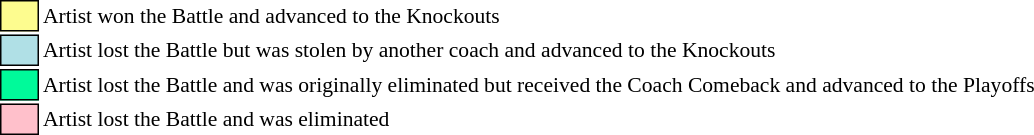<table class="toccolours" style="font-size: 90%; white-space: nowrap;">
<tr>
<td style="background:#fdfc8f; border:1px solid black;">      </td>
<td>Artist won the Battle and advanced to the Knockouts</td>
</tr>
<tr>
<td style="background:#b0e0e6; border:1px solid black;">      </td>
<td>Artist lost the Battle but was stolen by another coach and advanced to the Knockouts</td>
</tr>
<tr>
<td style="background:#00fa9a; border:1px solid black;">     </td>
<td>Artist lost the Battle and was originally eliminated but received the Coach Comeback and advanced to the Playoffs</td>
</tr>
<tr>
<td style="background:pink; border:1px solid black;">      </td>
<td>Artist lost the Battle and was eliminated</td>
</tr>
</table>
